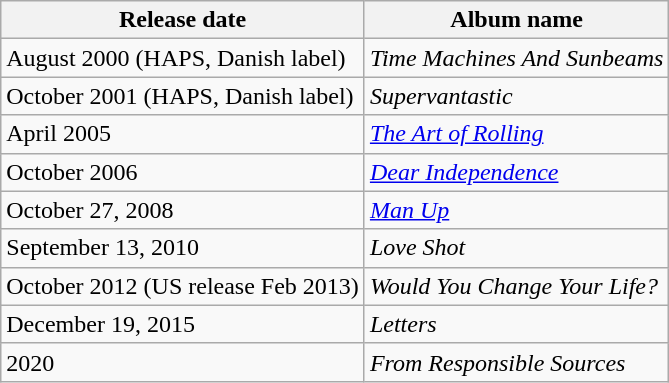<table class="wikitable">
<tr>
<th>Release date</th>
<th>Album name</th>
</tr>
<tr>
<td>August 2000 (HAPS, Danish label)</td>
<td><em>Time Machines And Sunbeams</em></td>
</tr>
<tr>
<td>October 2001 (HAPS, Danish label)</td>
<td><em>Supervantastic</em></td>
</tr>
<tr>
<td>April 2005</td>
<td><em><a href='#'>The Art of Rolling</a></em></td>
</tr>
<tr>
<td>October 2006</td>
<td><em><a href='#'>Dear Independence</a></em></td>
</tr>
<tr>
<td>October 27, 2008</td>
<td><em><a href='#'>Man Up</a></em></td>
</tr>
<tr>
<td>September 13, 2010</td>
<td><em>Love Shot</em></td>
</tr>
<tr>
<td>October 2012 (US release Feb 2013)</td>
<td><em>Would You Change Your Life?</em></td>
</tr>
<tr>
<td>December 19, 2015</td>
<td><em>Letters</em></td>
</tr>
<tr>
<td>2020</td>
<td><em>From Responsible Sources</em></td>
</tr>
</table>
